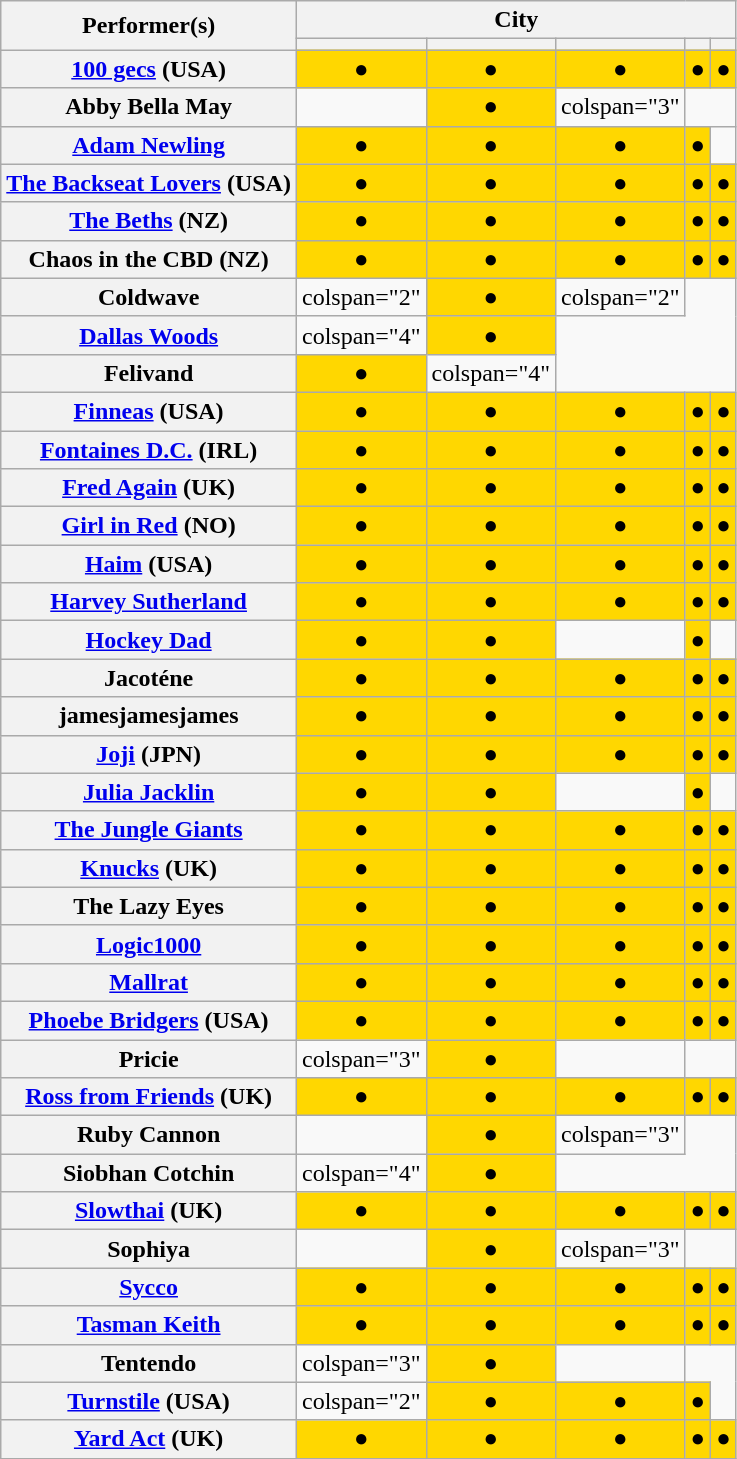<table class="wikitable plainrowheaders" style="text-align:center">
<tr>
<th rowspan="2">Performer(s)</th>
<th colspan="6">City</th>
</tr>
<tr>
<th></th>
<th></th>
<th></th>
<th></th>
<th></th>
</tr>
<tr>
<th scope="row"><a href='#'>100 gecs</a> (USA)</th>
<td bgcolor="Gold">●</td>
<td bgcolor="Gold">●</td>
<td bgcolor="Gold">●</td>
<td bgcolor="Gold">●</td>
<td bgcolor="Gold">●</td>
</tr>
<tr>
<th scope="row">Abby Bella May</th>
<td></td>
<td bgcolor="Gold">●</td>
<td>colspan="3" </td>
</tr>
<tr>
<th scope="row"><a href='#'>Adam Newling</a></th>
<td bgcolor="Gold">●</td>
<td bgcolor="Gold">●</td>
<td bgcolor="Gold">●</td>
<td bgcolor="Gold">●</td>
<td></td>
</tr>
<tr>
<th scope="row"><a href='#'>The Backseat Lovers</a> (USA)</th>
<td bgcolor="Gold">●</td>
<td bgcolor="Gold">●</td>
<td bgcolor="Gold">●</td>
<td bgcolor="Gold">●</td>
<td bgcolor="Gold">●</td>
</tr>
<tr>
<th scope="row"><a href='#'>The Beths</a> (NZ)</th>
<td bgcolor="Gold">●</td>
<td bgcolor="Gold">●</td>
<td bgcolor="Gold">●</td>
<td bgcolor="Gold">●</td>
<td bgcolor="Gold">●</td>
</tr>
<tr>
<th scope="row">Chaos in the CBD (NZ)</th>
<td bgcolor="Gold">●</td>
<td bgcolor="Gold">●</td>
<td bgcolor="Gold">●</td>
<td bgcolor="Gold">●</td>
<td bgcolor="Gold">●</td>
</tr>
<tr>
<th scope="row">Coldwave</th>
<td>colspan="2" </td>
<td bgcolor="Gold">●</td>
<td>colspan="2" </td>
</tr>
<tr>
<th scope="row"><a href='#'>Dallas Woods</a></th>
<td>colspan="4" </td>
<td bgcolor="Gold">●</td>
</tr>
<tr>
<th scope="row">Felivand</th>
<td bgcolor="Gold">●</td>
<td>colspan="4" </td>
</tr>
<tr>
<th scope="row"><a href='#'>Finneas</a> (USA)</th>
<td bgcolor="Gold">●</td>
<td bgcolor="Gold">●</td>
<td bgcolor="Gold">●</td>
<td bgcolor="Gold">●</td>
<td bgcolor="Gold">●</td>
</tr>
<tr>
<th scope="row"><a href='#'>Fontaines D.C.</a> (IRL)</th>
<td bgcolor="Gold">●</td>
<td bgcolor="Gold">●</td>
<td bgcolor="Gold">●</td>
<td bgcolor="Gold">●</td>
<td bgcolor="Gold">●</td>
</tr>
<tr>
<th scope="row"><a href='#'>Fred Again</a> (UK)</th>
<td bgcolor="Gold">●</td>
<td bgcolor="Gold">●</td>
<td bgcolor="Gold">●</td>
<td bgcolor="Gold">●</td>
<td bgcolor="Gold">●</td>
</tr>
<tr>
<th scope="row"><a href='#'>Girl in Red</a> (NO)</th>
<td bgcolor="Gold">●</td>
<td bgcolor="Gold">●</td>
<td bgcolor="Gold">●</td>
<td bgcolor="Gold">●</td>
<td bgcolor="Gold">●</td>
</tr>
<tr>
<th scope="row"><strong><a href='#'>Haim</a></strong> (USA)</th>
<td bgcolor="Gold">●</td>
<td bgcolor="Gold">●</td>
<td bgcolor="Gold">●</td>
<td bgcolor="Gold">●</td>
<td bgcolor="Gold">●</td>
</tr>
<tr>
<th scope="row"><a href='#'>Harvey Sutherland</a></th>
<td bgcolor="Gold">●</td>
<td bgcolor="Gold">●</td>
<td bgcolor="Gold">●</td>
<td bgcolor="Gold">●</td>
<td bgcolor="Gold">●</td>
</tr>
<tr>
<th scope="row"><a href='#'>Hockey Dad</a></th>
<td bgcolor="Gold">●</td>
<td bgcolor="Gold">●</td>
<td></td>
<td bgcolor="Gold">●</td>
<td></td>
</tr>
<tr>
<th scope="row">Jacoténe</th>
<td bgcolor="Gold">●</td>
<td bgcolor="Gold">●</td>
<td bgcolor="Gold">●</td>
<td bgcolor="Gold">●</td>
<td bgcolor="Gold">●</td>
</tr>
<tr>
<th scope="row">jamesjamesjames</th>
<td bgcolor="Gold">●</td>
<td bgcolor="Gold">●</td>
<td bgcolor="Gold">●</td>
<td bgcolor="Gold">●</td>
<td bgcolor="Gold">●</td>
</tr>
<tr>
<th scope="row"><strong><a href='#'>Joji</a></strong> (JPN)</th>
<td bgcolor="Gold">●</td>
<td bgcolor="Gold">●</td>
<td bgcolor="Gold">●</td>
<td bgcolor="Gold">●</td>
<td bgcolor="Gold">●</td>
</tr>
<tr>
<th scope="row"><a href='#'>Julia Jacklin</a></th>
<td bgcolor="Gold">●</td>
<td bgcolor="Gold">●</td>
<td></td>
<td bgcolor="Gold">●</td>
<td></td>
</tr>
<tr>
<th scope="row"><a href='#'>The Jungle Giants</a></th>
<td bgcolor="Gold">●</td>
<td bgcolor="Gold">●</td>
<td bgcolor="Gold">●</td>
<td bgcolor="Gold">●</td>
<td bgcolor="Gold">●</td>
</tr>
<tr>
<th scope="row"><a href='#'>Knucks</a> (UK)</th>
<td bgcolor="Gold">●</td>
<td bgcolor="Gold">●</td>
<td bgcolor="Gold">●</td>
<td bgcolor="Gold">●</td>
<td bgcolor="Gold">●</td>
</tr>
<tr>
<th scope="row">The Lazy Eyes</th>
<td bgcolor="Gold">●</td>
<td bgcolor="Gold">●</td>
<td bgcolor="Gold">●</td>
<td bgcolor="Gold">●</td>
<td bgcolor="Gold">●</td>
</tr>
<tr>
<th scope="row"><a href='#'>Logic1000</a></th>
<td bgcolor="Gold">●</td>
<td bgcolor="Gold">●</td>
<td bgcolor="Gold">●</td>
<td bgcolor="Gold">●</td>
<td bgcolor="Gold">●</td>
</tr>
<tr>
<th scope="row"><a href='#'>Mallrat</a></th>
<td bgcolor="Gold">●</td>
<td bgcolor="Gold">●</td>
<td bgcolor="Gold">●</td>
<td bgcolor="Gold">●</td>
<td bgcolor="Gold">●</td>
</tr>
<tr>
<th scope="row"><strong><a href='#'>Phoebe Bridgers</a></strong> (USA)</th>
<td bgcolor="Gold">●</td>
<td bgcolor="Gold">●</td>
<td bgcolor="Gold">●</td>
<td bgcolor="Gold">●</td>
<td bgcolor="Gold">●</td>
</tr>
<tr>
<th scope="row">Pricie</th>
<td>colspan="3" </td>
<td bgcolor="Gold">●</td>
<td></td>
</tr>
<tr>
<th scope="row"><a href='#'>Ross from Friends</a> (UK)</th>
<td bgcolor="Gold">●</td>
<td bgcolor="Gold">●</td>
<td bgcolor="Gold">●</td>
<td bgcolor="Gold">●</td>
<td bgcolor="Gold">●</td>
</tr>
<tr>
<th scope="row">Ruby Cannon</th>
<td></td>
<td bgcolor="Gold">●</td>
<td>colspan="3" </td>
</tr>
<tr>
<th scope="row">Siobhan Cotchin</th>
<td>colspan="4" </td>
<td bgcolor="Gold">●</td>
</tr>
<tr>
<th scope="row"><a href='#'>Slowthai</a> (UK)</th>
<td bgcolor="Gold">●</td>
<td bgcolor="Gold">●</td>
<td bgcolor="Gold">●</td>
<td bgcolor="Gold">●</td>
<td bgcolor="Gold">●</td>
</tr>
<tr>
<th scope="row">Sophiya</th>
<td></td>
<td bgcolor="Gold">●</td>
<td>colspan="3" </td>
</tr>
<tr>
<th scope="row"><a href='#'>Sycco</a></th>
<td bgcolor="Gold">●</td>
<td bgcolor="Gold">●</td>
<td bgcolor="Gold">●</td>
<td bgcolor="Gold">●</td>
<td bgcolor="Gold">●</td>
</tr>
<tr>
<th scope="row"><a href='#'>Tasman Keith</a></th>
<td bgcolor="Gold">●</td>
<td bgcolor="Gold">●</td>
<td bgcolor="Gold">●</td>
<td bgcolor="Gold">●</td>
<td bgcolor="Gold">●</td>
</tr>
<tr>
<th scope="row">Tentendo</th>
<td>colspan="3" </td>
<td bgcolor="Gold">●</td>
<td></td>
</tr>
<tr>
<th scope="row"><a href='#'>Turnstile</a> (USA)</th>
<td>colspan="2" </td>
<td bgcolor="Gold">●</td>
<td bgcolor="Gold">●</td>
<td bgcolor="Gold">●</td>
</tr>
<tr>
<th scope="row"><a href='#'>Yard Act</a> (UK)</th>
<td bgcolor="Gold">●</td>
<td bgcolor="Gold">●</td>
<td bgcolor="Gold">●</td>
<td bgcolor="Gold">●</td>
<td bgcolor="Gold">●</td>
</tr>
<tr>
</tr>
</table>
